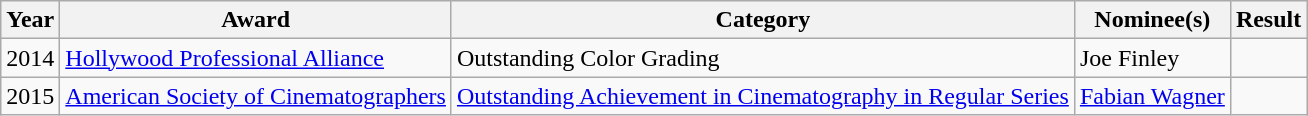<table class="wikitable sortable plainrowheaders">
<tr>
<th>Year</th>
<th>Award</th>
<th>Category</th>
<th>Nominee(s)</th>
<th>Result</th>
</tr>
<tr>
<td>2014</td>
<td scope="row"><a href='#'>Hollywood Professional Alliance</a></td>
<td scope="row">Outstanding Color Grading</td>
<td scope="row">Joe Finley</td>
<td></td>
</tr>
<tr>
<td>2015</td>
<td scope="row"><a href='#'>American Society of Cinematographers</a></td>
<td scope="row"><a href='#'>Outstanding Achievement in Cinematography in Regular Series</a></td>
<td scope="row"><a href='#'>Fabian Wagner</a></td>
<td></td>
</tr>
</table>
